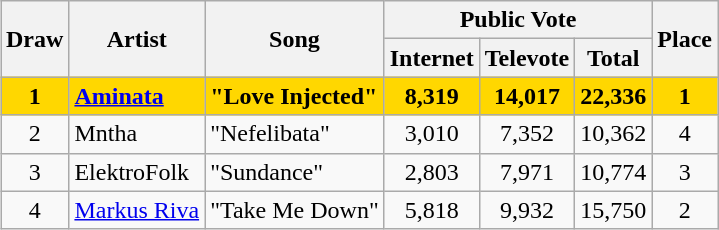<table class="sortable wikitable" style="margin: 1em auto 1em auto; text-align:center">
<tr>
<th rowspan="2">Draw</th>
<th rowspan="2">Artist</th>
<th rowspan="2">Song</th>
<th colspan="3">Public Vote</th>
<th rowspan="2">Place</th>
</tr>
<tr>
<th>Internet</th>
<th>Televote</th>
<th>Total</th>
</tr>
<tr style="font-weight:bold; background:gold;">
<td>1</td>
<td align="left"><a href='#'>Aminata</a></td>
<td align="left">"Love Injected"</td>
<td>8,319</td>
<td>14,017</td>
<td>22,336</td>
<td>1</td>
</tr>
<tr>
<td>2</td>
<td align="left">Mntha</td>
<td align="left">"Nefelibata"</td>
<td>3,010</td>
<td>7,352</td>
<td>10,362</td>
<td>4</td>
</tr>
<tr>
<td>3</td>
<td align="left">ElektroFolk</td>
<td align="left">"Sundance"</td>
<td>2,803</td>
<td>7,971</td>
<td>10,774</td>
<td>3</td>
</tr>
<tr>
<td>4</td>
<td align="left"><a href='#'>Markus Riva</a></td>
<td align="left">"Take Me Down"</td>
<td>5,818</td>
<td>9,932</td>
<td>15,750</td>
<td>2</td>
</tr>
</table>
